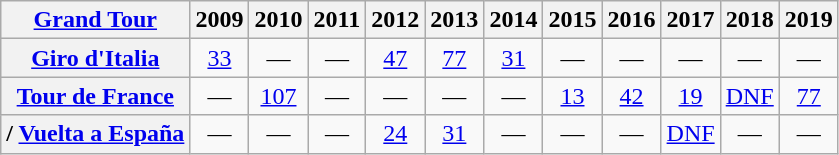<table class="wikitable plainrowheaders">
<tr>
<th scope="col"><a href='#'>Grand Tour</a></th>
<th scope="col">2009</th>
<th scope="col">2010</th>
<th scope="col">2011</th>
<th scope="col">2012</th>
<th scope="col">2013</th>
<th scope="col">2014</th>
<th scope="col">2015</th>
<th scope="col">2016</th>
<th scope="col">2017</th>
<th scope="col">2018</th>
<th scope="col">2019</th>
</tr>
<tr style="text-align:center;">
<th scope="row"> <a href='#'>Giro d'Italia</a></th>
<td><a href='#'>33</a></td>
<td>—</td>
<td>—</td>
<td><a href='#'>47</a></td>
<td><a href='#'>77</a></td>
<td><a href='#'>31</a></td>
<td>—</td>
<td>—</td>
<td>—</td>
<td>—</td>
<td>—</td>
</tr>
<tr style="text-align:center;">
<th scope="row"> <a href='#'>Tour de France</a></th>
<td>—</td>
<td><a href='#'>107</a></td>
<td>—</td>
<td>—</td>
<td>—</td>
<td>—</td>
<td><a href='#'>13</a></td>
<td><a href='#'>42</a></td>
<td><a href='#'>19</a></td>
<td><a href='#'>DNF</a></td>
<td><a href='#'>77</a></td>
</tr>
<tr style="text-align:center;">
<th scope="row">/ <a href='#'>Vuelta a España</a></th>
<td>—</td>
<td>—</td>
<td>—</td>
<td><a href='#'>24</a></td>
<td><a href='#'>31</a></td>
<td>—</td>
<td>—</td>
<td>—</td>
<td><a href='#'>DNF</a></td>
<td>—</td>
<td>—</td>
</tr>
</table>
